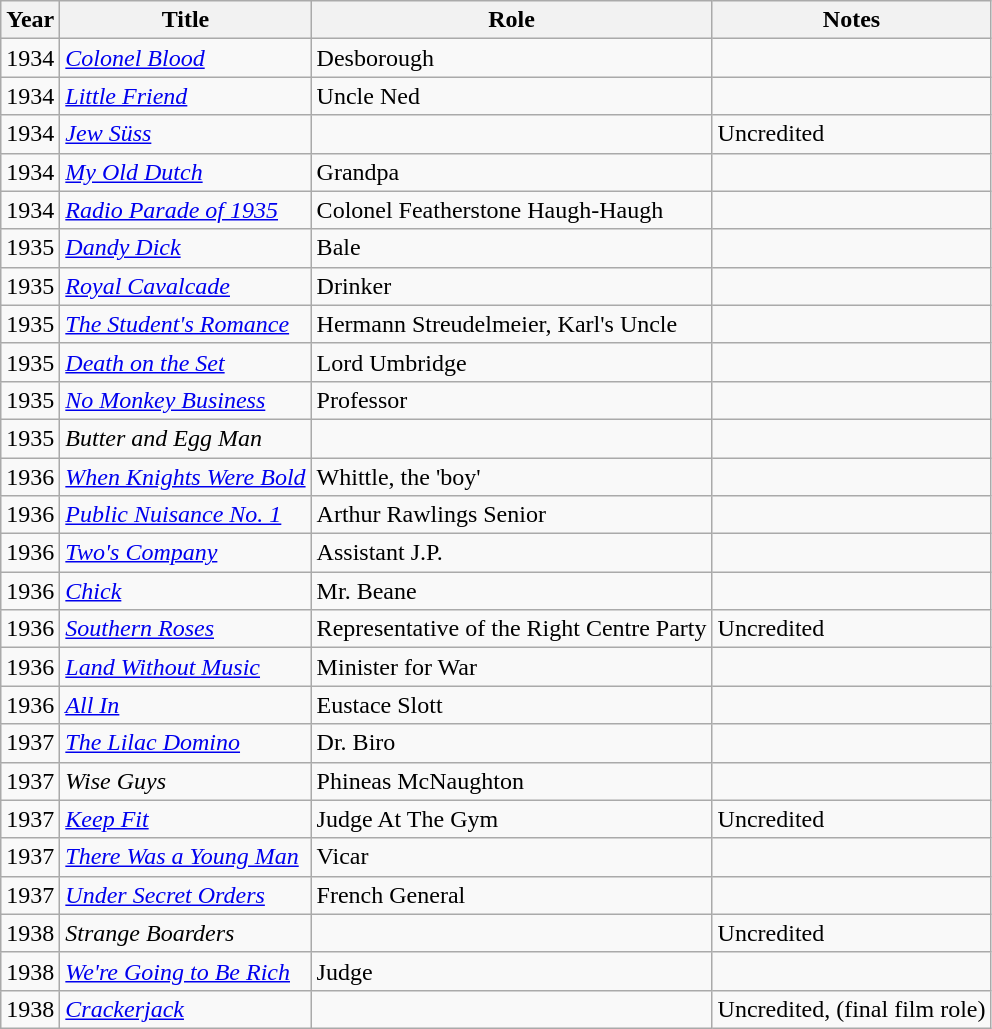<table class="wikitable">
<tr>
<th>Year</th>
<th>Title</th>
<th>Role</th>
<th>Notes</th>
</tr>
<tr>
<td>1934</td>
<td><em><a href='#'>Colonel Blood</a></em></td>
<td>Desborough</td>
<td></td>
</tr>
<tr>
<td>1934</td>
<td><em><a href='#'>Little Friend</a></em></td>
<td>Uncle Ned</td>
<td></td>
</tr>
<tr>
<td>1934</td>
<td><em><a href='#'>Jew Süss</a></em></td>
<td></td>
<td>Uncredited</td>
</tr>
<tr>
<td>1934</td>
<td><em><a href='#'>My Old Dutch</a></em></td>
<td>Grandpa</td>
<td></td>
</tr>
<tr>
<td>1934</td>
<td><em><a href='#'>Radio Parade of 1935</a></em></td>
<td>Colonel Featherstone Haugh-Haugh</td>
<td></td>
</tr>
<tr>
<td>1935</td>
<td><em><a href='#'>Dandy Dick</a></em></td>
<td>Bale</td>
<td></td>
</tr>
<tr>
<td>1935</td>
<td><em><a href='#'>Royal Cavalcade</a></em></td>
<td>Drinker</td>
<td></td>
</tr>
<tr>
<td>1935</td>
<td><em><a href='#'>The Student's Romance</a></em></td>
<td>Hermann Streudelmeier, Karl's Uncle</td>
<td></td>
</tr>
<tr>
<td>1935</td>
<td><em><a href='#'>Death on the Set</a></em></td>
<td>Lord Umbridge</td>
<td></td>
</tr>
<tr>
<td>1935</td>
<td><em><a href='#'>No Monkey Business</a></em></td>
<td>Professor</td>
<td></td>
</tr>
<tr>
<td>1935</td>
<td><em>Butter and Egg Man</em></td>
<td></td>
<td></td>
</tr>
<tr>
<td>1936</td>
<td><em><a href='#'>When Knights Were Bold</a></em></td>
<td>Whittle, the 'boy'</td>
<td></td>
</tr>
<tr>
<td>1936</td>
<td><em><a href='#'>Public Nuisance No. 1</a></em></td>
<td>Arthur Rawlings Senior</td>
<td></td>
</tr>
<tr>
<td>1936</td>
<td><em><a href='#'>Two's Company</a></em></td>
<td>Assistant J.P.</td>
<td></td>
</tr>
<tr>
<td>1936</td>
<td><em><a href='#'>Chick</a></em></td>
<td>Mr. Beane</td>
<td></td>
</tr>
<tr>
<td>1936</td>
<td><em><a href='#'>Southern Roses</a></em></td>
<td>Representative of the Right Centre Party</td>
<td>Uncredited</td>
</tr>
<tr>
<td>1936</td>
<td><em><a href='#'>Land Without Music</a></em></td>
<td>Minister for War</td>
<td></td>
</tr>
<tr>
<td>1936</td>
<td><em><a href='#'>All In</a></em></td>
<td>Eustace Slott</td>
<td></td>
</tr>
<tr>
<td>1937</td>
<td><em><a href='#'>The Lilac Domino</a></em></td>
<td>Dr. Biro</td>
<td></td>
</tr>
<tr>
<td>1937</td>
<td><em>Wise Guys</em></td>
<td>Phineas McNaughton</td>
<td></td>
</tr>
<tr>
<td>1937</td>
<td><em><a href='#'>Keep Fit</a></em></td>
<td>Judge At The Gym</td>
<td>Uncredited</td>
</tr>
<tr>
<td>1937</td>
<td><em><a href='#'>There Was a Young Man</a></em></td>
<td>Vicar</td>
<td></td>
</tr>
<tr>
<td>1937</td>
<td><em><a href='#'>Under Secret Orders</a></em></td>
<td>French General</td>
<td></td>
</tr>
<tr>
<td>1938</td>
<td><em>Strange Boarders</em></td>
<td></td>
<td>Uncredited</td>
</tr>
<tr>
<td>1938</td>
<td><em><a href='#'>We're Going to Be Rich</a></em></td>
<td>Judge</td>
<td></td>
</tr>
<tr>
<td>1938</td>
<td><em><a href='#'>Crackerjack</a></em></td>
<td></td>
<td>Uncredited, (final film role)</td>
</tr>
</table>
